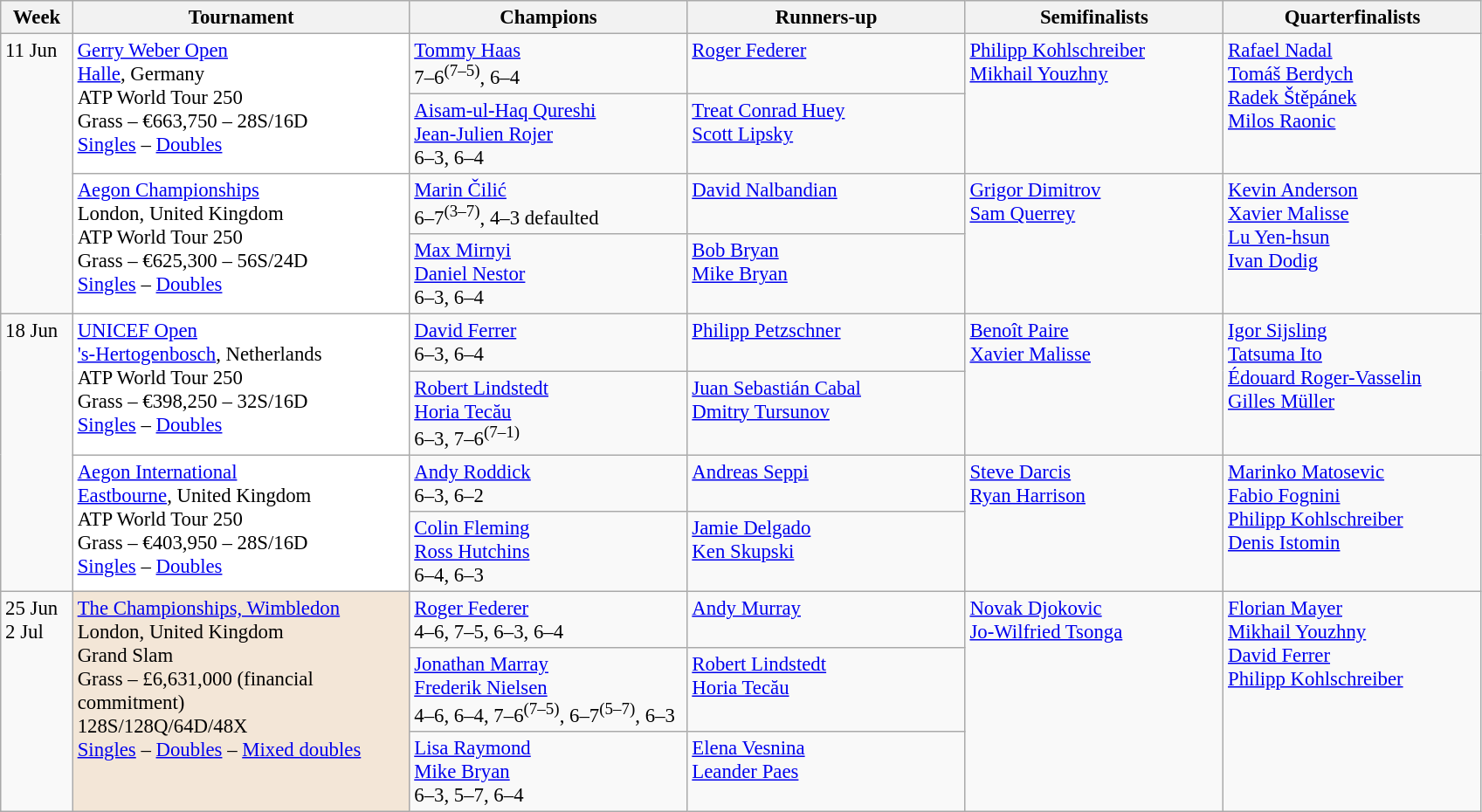<table class=wikitable style=font-size:95%>
<tr>
<th style="width:48px;">Week</th>
<th style="width:250px;">Tournament</th>
<th style="width:205px;">Champions</th>
<th style="width:205px;">Runners-up</th>
<th style="width:190px;">Semifinalists</th>
<th style="width:190px;">Quarterfinalists</th>
</tr>
<tr valign=top>
<td rowspan=4>11 Jun</td>
<td bgcolor=#ffffff rowspan=2><a href='#'>Gerry Weber Open</a><br> <a href='#'>Halle</a>, Germany<br>ATP World Tour 250<br>Grass – €663,750 – 28S/16D<br><a href='#'>Singles</a> – <a href='#'>Doubles</a></td>
<td> <a href='#'>Tommy Haas</a><br>7–6<sup>(7–5)</sup>, 6–4</td>
<td> <a href='#'>Roger Federer</a></td>
<td rowspan=2> <a href='#'>Philipp Kohlschreiber</a><br>  <a href='#'>Mikhail Youzhny</a></td>
<td rowspan=2> <a href='#'>Rafael Nadal</a> <br>  <a href='#'>Tomáš Berdych</a> <br>  <a href='#'>Radek Štěpánek</a> <br>  <a href='#'>Milos Raonic</a></td>
</tr>
<tr valign=top>
<td> <a href='#'>Aisam-ul-Haq Qureshi</a> <br>  <a href='#'>Jean-Julien Rojer</a> <br> 6–3, 6–4</td>
<td> <a href='#'>Treat Conrad Huey</a> <br>  <a href='#'>Scott Lipsky</a></td>
</tr>
<tr valign=top>
<td bgcolor=#ffffff rowspan=2><a href='#'>Aegon Championships</a><br> London, United Kingdom<br>ATP World Tour 250<br>Grass – €625,300 – 56S/24D<br><a href='#'>Singles</a> – <a href='#'>Doubles</a></td>
<td> <a href='#'>Marin Čilić</a><br>6–7<sup>(3–7)</sup>, 4–3 defaulted</td>
<td> <a href='#'>David Nalbandian</a></td>
<td rowspan=2> <a href='#'>Grigor Dimitrov</a><br> <a href='#'>Sam Querrey</a></td>
<td rowspan=2> <a href='#'>Kevin Anderson</a> <br>  <a href='#'>Xavier Malisse</a> <br>  <a href='#'>Lu Yen-hsun</a> <br>  <a href='#'>Ivan Dodig</a></td>
</tr>
<tr valign=top>
<td> <a href='#'>Max Mirnyi</a> <br>  <a href='#'>Daniel Nestor</a> <br> 6–3, 6–4</td>
<td> <a href='#'>Bob Bryan</a> <br>  <a href='#'>Mike Bryan</a></td>
</tr>
<tr valign=top>
<td rowspan=4>18 Jun</td>
<td bgcolor=#ffffff rowspan=2><a href='#'>UNICEF Open</a><br> <a href='#'>'s-Hertogenbosch</a>, Netherlands<br>ATP World Tour 250<br>Grass – €398,250 – 32S/16D<br><a href='#'>Singles</a> – <a href='#'>Doubles</a></td>
<td> <a href='#'>David Ferrer</a><br>6–3, 6–4</td>
<td> <a href='#'>Philipp Petzschner</a></td>
<td rowspan=2> <a href='#'>Benoît Paire</a> <br>  <a href='#'>Xavier Malisse</a></td>
<td rowspan=2> <a href='#'>Igor Sijsling</a> <br>  <a href='#'>Tatsuma Ito</a> <br>  <a href='#'>Édouard Roger-Vasselin</a> <br>  <a href='#'>Gilles Müller</a></td>
</tr>
<tr valign=top>
<td> <a href='#'>Robert Lindstedt</a><br> <a href='#'>Horia Tecău</a><br>6–3, 7–6<sup>(7–1)</sup></td>
<td> <a href='#'>Juan Sebastián Cabal</a><br> <a href='#'>Dmitry Tursunov</a></td>
</tr>
<tr valign=top>
<td bgcolor=#ffffff rowspan=2><a href='#'>Aegon International</a><br> <a href='#'>Eastbourne</a>, United Kingdom<br>ATP World Tour 250<br>Grass – €403,950 – 28S/16D<br><a href='#'>Singles</a> – <a href='#'>Doubles</a></td>
<td> <a href='#'>Andy Roddick</a><br>6–3, 6–2</td>
<td> <a href='#'>Andreas Seppi</a></td>
<td rowspan=2> <a href='#'>Steve Darcis</a> <br>  <a href='#'>Ryan Harrison</a></td>
<td rowspan=2> <a href='#'>Marinko Matosevic</a><br>  <a href='#'>Fabio Fognini</a><br>  <a href='#'>Philipp Kohlschreiber</a><br>  <a href='#'>Denis Istomin</a></td>
</tr>
<tr valign=top>
<td> <a href='#'>Colin Fleming</a> <br>  <a href='#'>Ross Hutchins</a> <br> 6–4, 6–3</td>
<td> <a href='#'>Jamie Delgado</a> <br>  <a href='#'>Ken Skupski</a></td>
</tr>
<tr valign=top>
<td rowspan=3>25 Jun <br>2 Jul</td>
<td bgcolor=#F3E6D7 rowspan=3><a href='#'>The Championships, Wimbledon</a><br> London, United Kingdom<br>Grand Slam<br>Grass – £6,631,000 (financial commitment)<br>128S/128Q/64D/48X<br><a href='#'>Singles</a> – <a href='#'>Doubles</a> – <a href='#'>Mixed doubles</a></td>
<td> <a href='#'>Roger Federer</a><br>4–6, 7–5, 6–3, 6–4</td>
<td> <a href='#'>Andy Murray</a></td>
<td rowspan=3> <a href='#'>Novak Djokovic</a><br> <a href='#'>Jo-Wilfried Tsonga</a></td>
<td rowspan=3> <a href='#'>Florian Mayer</a><br> <a href='#'>Mikhail Youzhny</a><br> <a href='#'>David Ferrer</a><br> <a href='#'>Philipp Kohlschreiber</a></td>
</tr>
<tr valign=top>
<td> <a href='#'>Jonathan Marray</a> <br>  <a href='#'>Frederik Nielsen</a> <br> 4–6, 6–4, 7–6<sup>(7–5)</sup>, 6–7<sup>(5–7)</sup>, 6–3</td>
<td> <a href='#'>Robert Lindstedt</a> <br>  <a href='#'>Horia Tecău</a></td>
</tr>
<tr valign=top>
<td> <a href='#'>Lisa Raymond</a> <br>  <a href='#'>Mike Bryan</a> <br> 6–3, 5–7, 6–4</td>
<td> <a href='#'>Elena Vesnina</a> <br>  <a href='#'>Leander Paes</a></td>
</tr>
</table>
